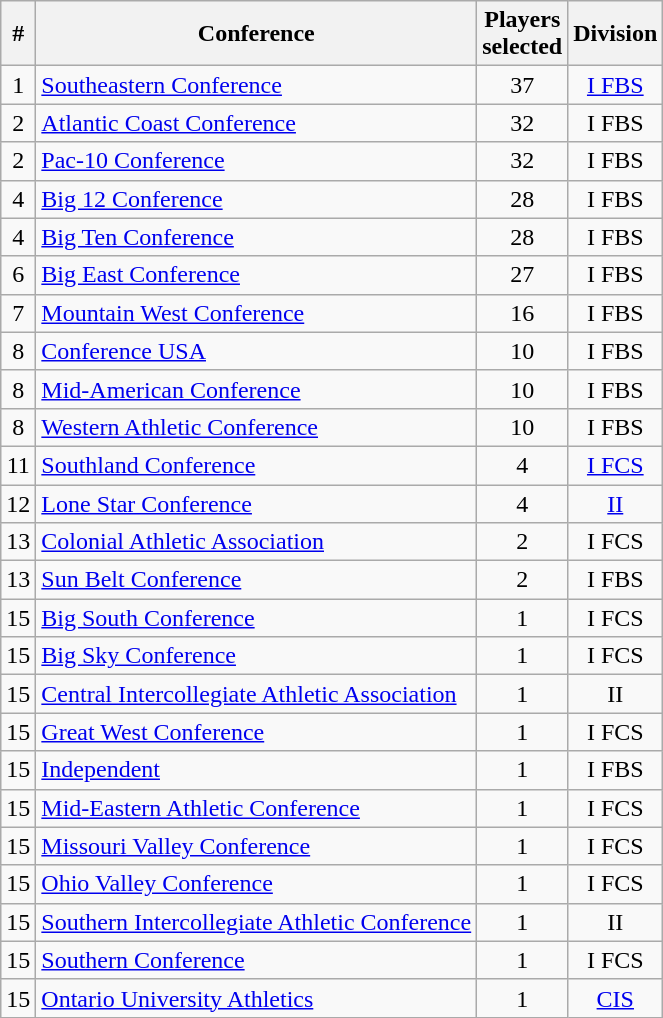<table class="wikitable" style="text-align:center;">
<tr>
<th>#</th>
<th>Conference</th>
<th>Players<br>selected</th>
<th>Division</th>
</tr>
<tr>
<td>1</td>
<td align=left><a href='#'>Southeastern Conference</a></td>
<td>37</td>
<td><a href='#'>I FBS</a></td>
</tr>
<tr>
<td>2</td>
<td align=left><a href='#'>Atlantic Coast Conference</a></td>
<td>32</td>
<td>I FBS</td>
</tr>
<tr>
<td>2</td>
<td align=left><a href='#'>Pac-10 Conference</a></td>
<td>32</td>
<td>I FBS</td>
</tr>
<tr>
<td>4</td>
<td align=left><a href='#'>Big 12 Conference</a></td>
<td>28</td>
<td>I FBS</td>
</tr>
<tr>
<td>4</td>
<td align=left><a href='#'>Big Ten Conference</a></td>
<td>28</td>
<td>I FBS</td>
</tr>
<tr>
<td>6</td>
<td align=left><a href='#'>Big East Conference</a></td>
<td>27</td>
<td>I FBS</td>
</tr>
<tr>
<td>7</td>
<td align=left><a href='#'>Mountain West Conference</a></td>
<td>16</td>
<td>I FBS</td>
</tr>
<tr>
<td>8</td>
<td align=left><a href='#'>Conference USA</a></td>
<td>10</td>
<td>I FBS</td>
</tr>
<tr>
<td>8</td>
<td align=left><a href='#'>Mid-American Conference</a></td>
<td>10</td>
<td>I FBS</td>
</tr>
<tr>
<td>8</td>
<td align=left><a href='#'>Western Athletic Conference</a></td>
<td>10</td>
<td>I FBS</td>
</tr>
<tr>
<td>11</td>
<td align=left><a href='#'>Southland Conference</a></td>
<td>4</td>
<td><a href='#'>I FCS</a></td>
</tr>
<tr>
<td>12</td>
<td align=left><a href='#'>Lone Star Conference</a></td>
<td>4</td>
<td><a href='#'>II</a></td>
</tr>
<tr>
<td>13</td>
<td align=left><a href='#'>Colonial Athletic Association</a></td>
<td>2</td>
<td>I FCS</td>
</tr>
<tr>
<td>13</td>
<td align=left><a href='#'>Sun Belt Conference</a></td>
<td>2</td>
<td>I FBS</td>
</tr>
<tr>
<td>15</td>
<td align=left><a href='#'>Big South Conference</a></td>
<td>1</td>
<td>I FCS</td>
</tr>
<tr>
<td>15</td>
<td align=left><a href='#'>Big Sky Conference</a></td>
<td>1</td>
<td>I FCS</td>
</tr>
<tr>
<td>15</td>
<td align=left><a href='#'>Central Intercollegiate Athletic Association</a></td>
<td>1</td>
<td>II</td>
</tr>
<tr>
<td>15</td>
<td align=left><a href='#'>Great West Conference</a></td>
<td>1</td>
<td>I FCS</td>
</tr>
<tr>
<td>15</td>
<td align=left><a href='#'>Independent</a></td>
<td>1</td>
<td>I FBS</td>
</tr>
<tr>
<td>15</td>
<td align=left><a href='#'>Mid-Eastern Athletic Conference</a></td>
<td>1</td>
<td>I FCS</td>
</tr>
<tr>
<td>15</td>
<td align=left><a href='#'>Missouri Valley Conference</a></td>
<td>1</td>
<td>I FCS</td>
</tr>
<tr>
<td>15</td>
<td align=left><a href='#'>Ohio Valley Conference</a></td>
<td>1</td>
<td>I FCS</td>
</tr>
<tr>
<td>15</td>
<td align=left><a href='#'>Southern Intercollegiate Athletic Conference</a></td>
<td>1</td>
<td>II</td>
</tr>
<tr>
<td>15</td>
<td align=left><a href='#'>Southern Conference</a></td>
<td>1</td>
<td>I FCS</td>
</tr>
<tr>
<td>15</td>
<td align=left><a href='#'>Ontario University Athletics</a></td>
<td>1</td>
<td><a href='#'>CIS</a></td>
</tr>
</table>
